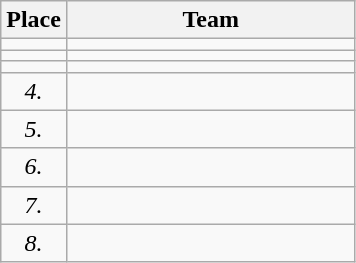<table class="wikitable">
<tr>
<th width=35>Place</th>
<th width=185>Team</th>
</tr>
<tr align=center>
<td></td>
<td style="text-align:left;"></td>
</tr>
<tr align=center>
<td></td>
<td style="text-align:left;"></td>
</tr>
<tr align=center>
<td></td>
<td style="text-align:left;"></td>
</tr>
<tr align=center>
<td><em>4.</em></td>
<td style="text-align:left;"></td>
</tr>
<tr align=center>
<td><em>5.</em></td>
<td style="text-align:left;"></td>
</tr>
<tr align=center>
<td><em>6.</em></td>
<td style="text-align:left;"></td>
</tr>
<tr align=center>
<td><em>7.</em></td>
<td style="text-align:left;"></td>
</tr>
<tr align=center>
<td><em>8.</em></td>
<td style="text-align:left;"></td>
</tr>
</table>
